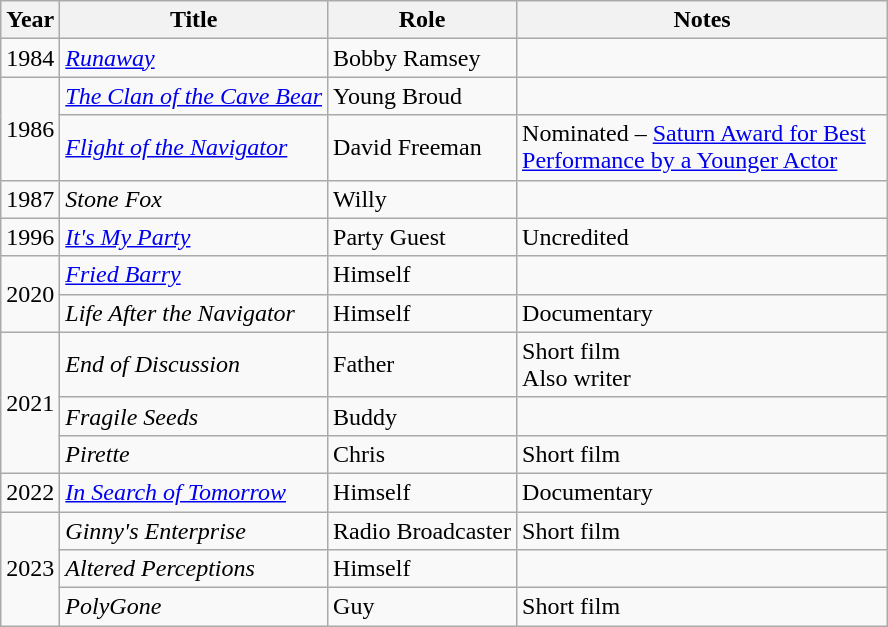<table class="wikitable sortable">
<tr>
<th>Year</th>
<th>Title</th>
<th>Role</th>
<th style="width:15em;" class="unsortable">Notes</th>
</tr>
<tr>
<td>1984</td>
<td><em><a href='#'>Runaway</a></em></td>
<td>Bobby Ramsey</td>
<td></td>
</tr>
<tr>
<td rowspan="2">1986</td>
<td data-sort-value="Clan of the Cave Bear, The"><a href='#'><em>The Clan of the Cave Bear</em></a></td>
<td>Young Broud</td>
<td></td>
</tr>
<tr>
<td><em><a href='#'>Flight of the Navigator</a></em></td>
<td>David Freeman</td>
<td>Nominated – <a href='#'>Saturn Award for Best Performance by a Younger Actor</a></td>
</tr>
<tr>
<td>1987</td>
<td><em>Stone Fox</em></td>
<td>Willy</td>
<td></td>
</tr>
<tr>
<td>1996</td>
<td><em><a href='#'>It's My Party</a></em></td>
<td>Party Guest</td>
<td>Uncredited</td>
</tr>
<tr>
<td rowspan="2">2020</td>
<td><em><a href='#'>Fried Barry</a></em></td>
<td>Himself</td>
<td></td>
</tr>
<tr>
<td><em>Life After the Navigator</em></td>
<td>Himself</td>
<td>Documentary</td>
</tr>
<tr>
<td rowspan="3">2021</td>
<td><em>End of Discussion</em></td>
<td>Father</td>
<td>Short film<br>Also writer</td>
</tr>
<tr>
<td><em>Fragile Seeds</em></td>
<td>Buddy</td>
<td></td>
</tr>
<tr>
<td><em>Pirette</em></td>
<td>Chris</td>
<td>Short film</td>
</tr>
<tr>
<td>2022</td>
<td><em><a href='#'>In Search of Tomorrow</a></em></td>
<td>Himself</td>
<td>Documentary</td>
</tr>
<tr>
<td rowspan="3">2023</td>
<td><em>Ginny's Enterprise</em></td>
<td>Radio Broadcaster</td>
<td>Short film</td>
</tr>
<tr>
<td><em>Altered Perceptions</em></td>
<td>Himself</td>
<td></td>
</tr>
<tr>
<td><em>PolyGone</em></td>
<td>Guy</td>
<td>Short film</td>
</tr>
</table>
